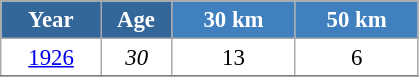<table class="wikitable" style="font-size:95%; text-align:center; border:grey solid 1px; border-collapse:collapse; background:#ffffff;">
<tr>
<th style="background-color:#369; color:white; width:60px;"> Year </th>
<th style="background-color:#369; color:white; width:40px;"> Age </th>
<th style="background-color:#4180be; color:white; width:75px;"> 30 km </th>
<th style="background-color:#4180be; color:white; width:75px;"> 50 km </th>
</tr>
<tr>
<td><a href='#'>1926</a></td>
<td><em>30</em></td>
<td>13</td>
<td>6</td>
</tr>
<tr>
</tr>
</table>
